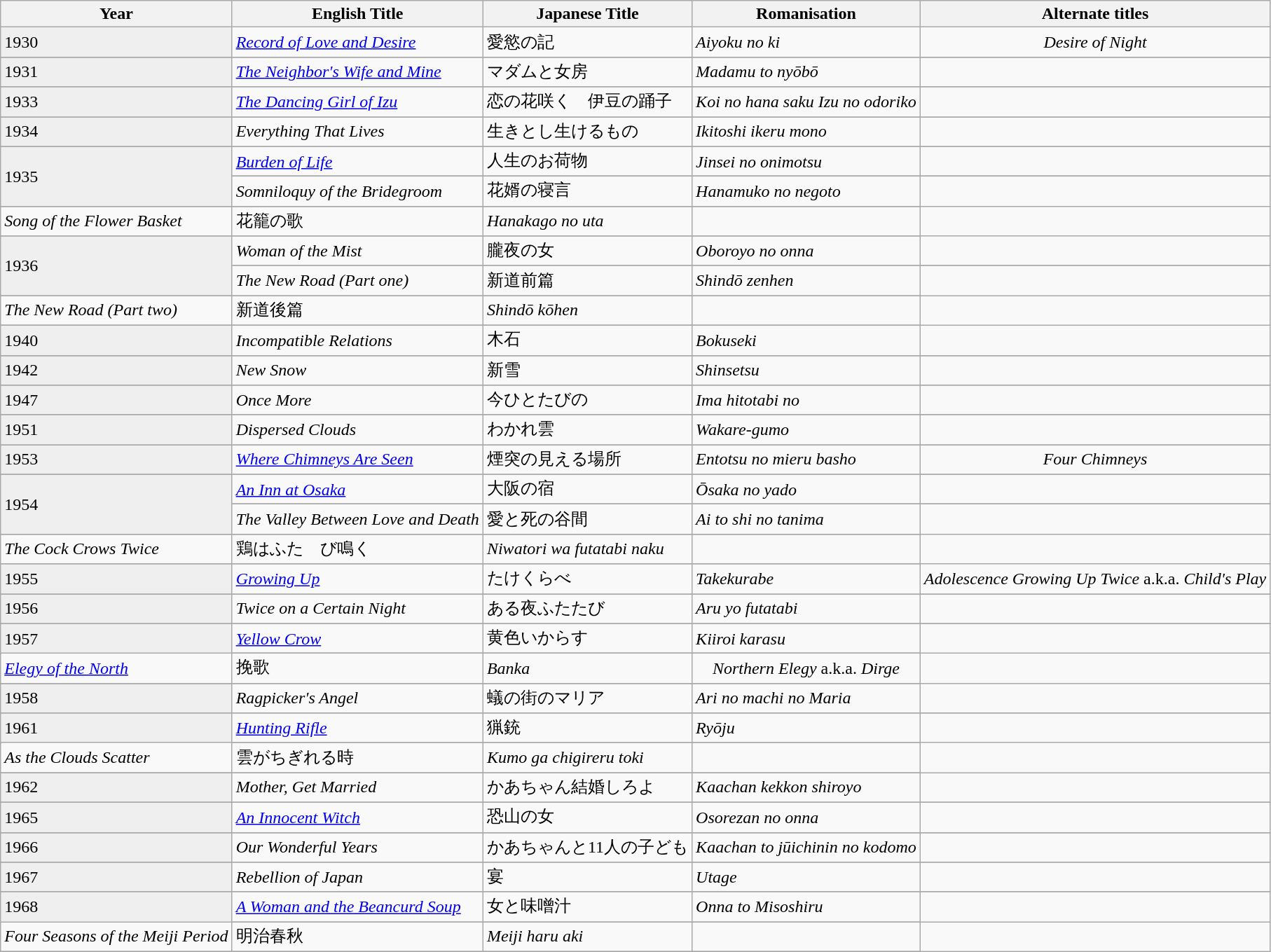<table class="wikitable" style="clear:none; font-size:100%; padding:0 auto; width:; margin:">
<tr>
<th>Year</th>
<th>English Title</th>
<th>Japanese Title</th>
<th>Romanisation</th>
<th>Alternate titles</th>
</tr>
<tr>
<td rowspan=1 style=background:#efefef>1930</td>
<td><em><a href='#'>Record of Love and Desire</a></em></td>
<td>愛慾の記</td>
<td><em>Aiyoku no ki</em></td>
<td style align="center"><em>Desire of Night</em></td>
</tr>
<tr>
</tr>
<tr>
<td rowspan=1 style=background:#efefef>1931</td>
<td><em><a href='#'>The Neighbor's Wife and Mine</a></em></td>
<td>マダムと女房</td>
<td><em>Madamu to nyōbō</em></td>
<td></td>
</tr>
<tr>
</tr>
<tr>
<td rowspan=1 style=background:#efefef>1933</td>
<td><em><a href='#'>The Dancing Girl of Izu</a></em></td>
<td>恋の花咲く　伊豆の踊子</td>
<td><em>Koi no hana saku Izu no odoriko</em></td>
<td></td>
</tr>
<tr>
</tr>
<tr>
<td rowspan=1 style=background:#efefef>1934</td>
<td><em>Everything That Lives</em></td>
<td>生きとし生けるもの</td>
<td><em>Ikitoshi ikeru mono</em></td>
<td></td>
</tr>
<tr>
</tr>
<tr>
<td rowspan=3 style=background:#efefef>1935</td>
<td><em><a href='#'>Burden of Life</a></em></td>
<td>人生のお荷物</td>
<td><em>Jinsei no onimotsu</em></td>
<td></td>
</tr>
<tr>
</tr>
<tr>
<td><em>Somniloquy of the Bridegroom</em></td>
<td>花婿の寝言</td>
<td><em>Hanamuko no negoto</em></td>
<td></td>
</tr>
<tr>
</tr>
<tr>
<td><em>Song of the Flower Basket</em></td>
<td>花籠の歌</td>
<td><em>Hanakago no uta</em></td>
<td></td>
</tr>
<tr>
</tr>
<tr>
<td rowspan=3 style=background:#efefef>1936</td>
<td><em>Woman of the Mist</em></td>
<td>朧夜の女</td>
<td><em>Oboroyo no onna</em></td>
<td></td>
</tr>
<tr>
</tr>
<tr>
<td><em>The New Road (Part one)</em></td>
<td>新道前篇</td>
<td><em>Shindō zenhen</em></td>
<td></td>
</tr>
<tr>
</tr>
<tr>
<td><em>The New Road (Part two)</em></td>
<td>新道後篇</td>
<td><em>Shindō kōhen</em></td>
<td></td>
</tr>
<tr>
</tr>
<tr>
<td rowspan=1 style=background:#efefef>1940</td>
<td><em>Incompatible Relations</em></td>
<td>木石</td>
<td><em>Bokuseki</em></td>
<td></td>
</tr>
<tr>
</tr>
<tr>
<td rowspan=1 style=background:#efefef>1942</td>
<td><em>New Snow</em></td>
<td>新雪</td>
<td><em>Shinsetsu</em></td>
<td></td>
</tr>
<tr>
</tr>
<tr>
<td rowspan=1 style=background:#efefef>1947</td>
<td><em>Once More</em></td>
<td>今ひとたびの</td>
<td><em>Ima hitotabi no</em></td>
<td></td>
</tr>
<tr>
</tr>
<tr>
<td rowspan=1 style=background:#efefef>1951</td>
<td><em>Dispersed Clouds</em></td>
<td>わかれ雲</td>
<td><em>Wakare-gumo</em></td>
<td></td>
</tr>
<tr>
</tr>
<tr>
<td rowspan=1 style=background:#efefef>1953</td>
<td><em><a href='#'>Where Chimneys Are Seen</a></em></td>
<td>煙突の見える場所</td>
<td><em>Entotsu no mieru basho</em></td>
<td style align="center"><em>Four Chimneys</em></td>
</tr>
<tr>
</tr>
<tr>
<td rowspan=3 style=background:#efefef>1954</td>
<td><em><a href='#'>An Inn at Osaka</a></em></td>
<td>大阪の宿</td>
<td><em>Ōsaka no yado</em></td>
<td></td>
</tr>
<tr>
</tr>
<tr>
<td><em>The Valley Between Love and Death</em></td>
<td>愛と死の谷間</td>
<td><em>Ai to shi no tanima</em></td>
<td></td>
</tr>
<tr>
</tr>
<tr>
<td><em>The Cock Crows Twice</em></td>
<td>鶏はふたゝび鳴く</td>
<td><em>Niwatori wa futatabi naku</em></td>
<td></td>
</tr>
<tr>
</tr>
<tr>
<td rowspan=1 style=background:#efefef>1955</td>
<td><em><a href='#'>Growing Up</a></em></td>
<td>たけくらべ</td>
<td><em>Takekurabe</em></td>
<td style align="center"><em>Adolescence</em>  <em>Growing Up Twice</em> a.k.a. <em>Child's Play</em></td>
</tr>
<tr>
</tr>
<tr>
<td rowspan=1 style=background:#efefef>1956</td>
<td><em>Twice on a Certain Night</em></td>
<td>ある夜ふたたび</td>
<td><em>Aru yo futatabi</em></td>
<td></td>
</tr>
<tr>
</tr>
<tr>
<td rowspan=2 style=background:#efefef>1957</td>
<td><em><a href='#'>Yellow Crow</a></em></td>
<td>黄色いからす</td>
<td><em>Kiiroi karasu</em></td>
<td></td>
</tr>
<tr>
</tr>
<tr>
<td><em><a href='#'>Elegy of the North</a></em></td>
<td>挽歌</td>
<td><em>Banka</em></td>
<td style align="center"><em>Northern Elegy</em> a.k.a. <em>Dirge</em></td>
</tr>
<tr>
</tr>
<tr>
<td rowspan=1 style=background:#efefef>1958</td>
<td><em>Ragpicker's Angel</em></td>
<td>蟻の街のマリア</td>
<td><em>Ari no machi no Maria</em></td>
<td></td>
</tr>
<tr>
</tr>
<tr>
<td rowspan=2 style=background:#efefef>1961</td>
<td><em><a href='#'>Hunting Rifle</a></em></td>
<td>猟銃</td>
<td><em>Ryōju</em></td>
<td></td>
</tr>
<tr>
</tr>
<tr>
<td><em>As the Clouds Scatter</em></td>
<td>雲がちぎれる時</td>
<td><em>Kumo ga chigireru toki</em></td>
<td></td>
</tr>
<tr>
</tr>
<tr>
<td rowspan=1 style=background:#efefef>1962</td>
<td><em>Mother, Get Married</em></td>
<td>かあちゃん結婚しろよ</td>
<td><em>Kaachan kekkon shiroyo</em></td>
<td></td>
</tr>
<tr>
</tr>
<tr>
<td rowspan=1 style=background:#efefef>1965</td>
<td><em><a href='#'>An Innocent Witch</a></em></td>
<td>恐山の女</td>
<td><em>Osorezan no onna</em></td>
<td></td>
</tr>
<tr>
</tr>
<tr>
<td rowspan=1 style=background:#efefef>1966</td>
<td><em>Our Wonderful Years</em></td>
<td>かあちゃんと11人の子ども</td>
<td><em>Kaachan to jūichinin no kodomo</em></td>
<td></td>
</tr>
<tr>
</tr>
<tr>
<td rowspan=1 style=background:#efefef>1967</td>
<td><em>Rebellion of Japan</em></td>
<td>宴</td>
<td><em>Utage</em></td>
<td></td>
</tr>
<tr>
</tr>
<tr>
<td rowspan=2 style=background:#efefef>1968</td>
<td><em><a href='#'>A Woman and the Beancurd Soup</a></em></td>
<td>女と味噌汁</td>
<td><em>Onna to Misoshiru</em></td>
<td></td>
</tr>
<tr>
</tr>
<tr>
<td><em>Four Seasons of the Meiji Period</em></td>
<td>明治春秋</td>
<td><em>Meiji haru aki</em></td>
<td></td>
</tr>
<tr>
</tr>
</table>
